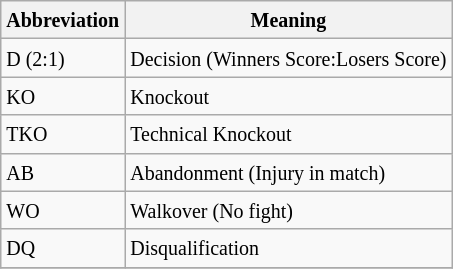<table class="wikitable">
<tr>
<th><small>Abbreviation</small></th>
<th><small>Meaning</small></th>
</tr>
<tr>
<td><small>D (2:1)</small></td>
<td><small>Decision (Winners Score:Losers Score)</small></td>
</tr>
<tr>
<td><small>KO</small></td>
<td><small>Knockout</small></td>
</tr>
<tr>
<td><small>TKO</small></td>
<td><small>Technical Knockout</small></td>
</tr>
<tr>
<td><small>AB</small></td>
<td><small>Abandonment (Injury in match)</small></td>
</tr>
<tr>
<td><small>WO</small></td>
<td><small>Walkover (No fight)</small></td>
</tr>
<tr>
<td><small>DQ</small></td>
<td><small>Disqualification</small></td>
</tr>
<tr>
</tr>
</table>
